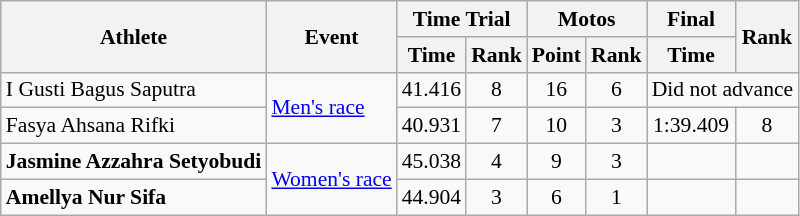<table class=wikitable style="text-align:center; font-size:90%">
<tr>
<th rowspan="2">Athlete</th>
<th rowspan="2">Event</th>
<th colspan="2">Time Trial</th>
<th colspan="2">Motos</th>
<th>Final</th>
<th rowspan="2">Rank</th>
</tr>
<tr>
<th>Time</th>
<th>Rank</th>
<th>Point</th>
<th>Rank</th>
<th>Time</th>
</tr>
<tr>
<td align="left">I Gusti Bagus Saputra</td>
<td rowspan="2" align="left"><a href='#'>Men's race</a></td>
<td>41.416</td>
<td>8</td>
<td>16</td>
<td>6</td>
<td colspan="2">Did not advance</td>
</tr>
<tr>
<td align="left">Fasya Ahsana Rifki</td>
<td>40.931</td>
<td>7</td>
<td>10</td>
<td>3</td>
<td>1:39.409</td>
<td>8</td>
</tr>
<tr>
<td align="left"><strong>Jasmine Azzahra Setyobudi</strong></td>
<td rowspan="2" align="left"><a href='#'>Women's race</a></td>
<td>45.038</td>
<td>4</td>
<td>9</td>
<td>3</td>
<td></td>
<td></td>
</tr>
<tr>
<td align="left"><strong>Amellya Nur Sifa</strong></td>
<td>44.904</td>
<td>3</td>
<td>6</td>
<td>1</td>
<td></td>
<td></td>
</tr>
</table>
